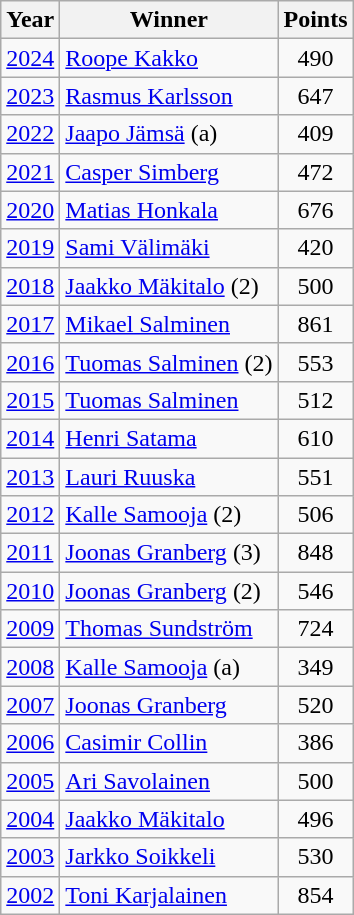<table class=wikitable>
<tr>
<th>Year</th>
<th>Winner</th>
<th>Points</th>
</tr>
<tr>
<td><a href='#'>2024</a></td>
<td> <a href='#'>Roope Kakko</a></td>
<td align=center>490</td>
</tr>
<tr>
<td><a href='#'>2023</a></td>
<td> <a href='#'>Rasmus Karlsson</a></td>
<td align=center>647</td>
</tr>
<tr>
<td><a href='#'>2022</a></td>
<td> <a href='#'>Jaapo Jämsä</a> (a)</td>
<td align=center>409</td>
</tr>
<tr>
<td><a href='#'>2021</a></td>
<td> <a href='#'>Casper Simberg</a></td>
<td align=center>472</td>
</tr>
<tr>
<td><a href='#'>2020</a></td>
<td> <a href='#'>Matias Honkala</a></td>
<td align=center>676</td>
</tr>
<tr>
<td><a href='#'>2019</a></td>
<td> <a href='#'>Sami Välimäki</a></td>
<td align=center>420</td>
</tr>
<tr>
<td><a href='#'>2018</a></td>
<td> <a href='#'>Jaakko Mäkitalo</a> (2)</td>
<td align=center>500</td>
</tr>
<tr>
<td><a href='#'>2017</a></td>
<td> <a href='#'>Mikael Salminen</a></td>
<td align=center>861</td>
</tr>
<tr>
<td><a href='#'>2016</a></td>
<td> <a href='#'>Tuomas Salminen</a> (2)</td>
<td align=center>553</td>
</tr>
<tr>
<td><a href='#'>2015</a></td>
<td> <a href='#'>Tuomas Salminen</a></td>
<td align=center>512</td>
</tr>
<tr>
<td><a href='#'>2014</a></td>
<td> <a href='#'>Henri Satama</a></td>
<td align=center>610</td>
</tr>
<tr>
<td><a href='#'>2013</a></td>
<td> <a href='#'>Lauri Ruuska</a></td>
<td align=center>551</td>
</tr>
<tr>
<td><a href='#'>2012</a></td>
<td> <a href='#'>Kalle Samooja</a> (2)</td>
<td align=center>506</td>
</tr>
<tr>
<td><a href='#'>2011</a></td>
<td> <a href='#'>Joonas Granberg</a> (3)</td>
<td align=center>848</td>
</tr>
<tr>
<td><a href='#'>2010</a></td>
<td> <a href='#'>Joonas Granberg</a> (2)</td>
<td align=center>546</td>
</tr>
<tr>
<td><a href='#'>2009</a></td>
<td> <a href='#'>Thomas Sundström</a></td>
<td align=center>724</td>
</tr>
<tr>
<td><a href='#'>2008</a></td>
<td> <a href='#'>Kalle Samooja</a> (a)</td>
<td align=center>349</td>
</tr>
<tr>
<td><a href='#'>2007</a></td>
<td> <a href='#'>Joonas Granberg</a></td>
<td align=center>520</td>
</tr>
<tr>
<td><a href='#'>2006</a></td>
<td> <a href='#'>Casimir Collin</a></td>
<td align=center>386</td>
</tr>
<tr>
<td><a href='#'>2005</a></td>
<td> <a href='#'>Ari Savolainen</a></td>
<td align=center>500</td>
</tr>
<tr>
<td><a href='#'>2004</a></td>
<td> <a href='#'>Jaakko Mäkitalo</a></td>
<td align=center>496</td>
</tr>
<tr>
<td><a href='#'>2003</a></td>
<td> <a href='#'>Jarkko Soikkeli</a></td>
<td align=center>530</td>
</tr>
<tr>
<td><a href='#'>2002</a></td>
<td> <a href='#'>Toni Karjalainen</a></td>
<td align=center>854</td>
</tr>
</table>
